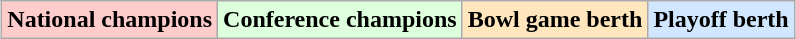<table class="wikitable" style="margin:1em auto;">
<tr>
<td bgcolor="#FFCCCC"><strong>National champions</strong></td>
<td bgcolor="#ddffdd"><strong>Conference champions</strong></td>
<td bgcolor="#ffe6bd"><strong>Bowl game berth</strong></td>
<td bgcolor="#d0e7ff"><strong>Playoff berth</strong></td>
</tr>
</table>
